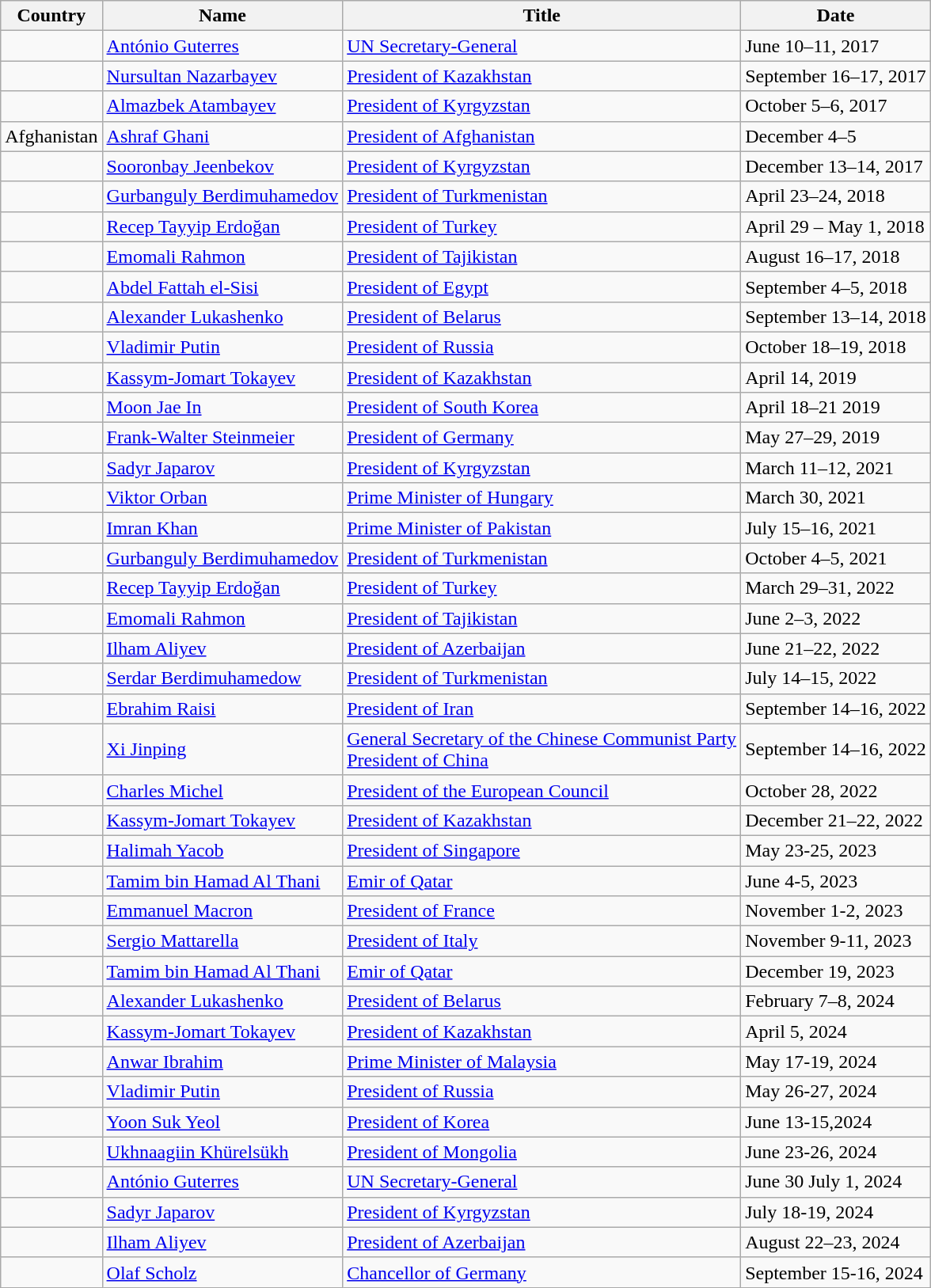<table class="wikitable sortable" style="margin:1em auto 1em auto;">
<tr>
<th class="unsortable">Country</th>
<th>Name</th>
<th class="unsortable">Title</th>
<th class="unsortable">Date</th>
</tr>
<tr>
<td></td>
<td><a href='#'>António Guterres</a></td>
<td><a href='#'>UN Secretary-General</a></td>
<td>June 10–11, 2017</td>
</tr>
<tr>
<td></td>
<td><a href='#'>Nursultan Nazarbayev</a></td>
<td><a href='#'>President of Kazakhstan</a></td>
<td>September 16–17, 2017</td>
</tr>
<tr>
<td></td>
<td><a href='#'>Almazbek Atambayev</a></td>
<td><a href='#'>President of Kyrgyzstan</a></td>
<td>October 5–6, 2017</td>
</tr>
<tr>
<td> Afghanistan</td>
<td><a href='#'>Ashraf Ghani</a></td>
<td><a href='#'>President of Afghanistan</a></td>
<td>December 4–5</td>
</tr>
<tr>
<td></td>
<td><a href='#'>Sooronbay Jeenbekov</a></td>
<td><a href='#'>President of Kyrgyzstan</a></td>
<td>December 13–14, 2017</td>
</tr>
<tr>
<td></td>
<td><a href='#'>Gurbanguly Berdimuhamedov</a></td>
<td><a href='#'>President of Turkmenistan</a></td>
<td>April 23–24, 2018</td>
</tr>
<tr>
<td></td>
<td><a href='#'>Recep Tayyip Erdoğan</a></td>
<td><a href='#'>President of Turkey</a></td>
<td>April 29 – May 1, 2018</td>
</tr>
<tr>
<td></td>
<td><a href='#'>Emomali Rahmon</a></td>
<td><a href='#'>President of Tajikistan</a></td>
<td>August 16–17, 2018</td>
</tr>
<tr>
<td></td>
<td><a href='#'>Abdel Fattah el-Sisi</a></td>
<td><a href='#'>President of Egypt</a></td>
<td>September 4–5, 2018</td>
</tr>
<tr>
<td></td>
<td><a href='#'>Alexander Lukashenko</a></td>
<td><a href='#'>President of Belarus</a></td>
<td>September 13–14, 2018</td>
</tr>
<tr>
<td></td>
<td><a href='#'>Vladimir Putin</a></td>
<td><a href='#'>President of Russia</a></td>
<td>October 18–19, 2018</td>
</tr>
<tr>
<td></td>
<td><a href='#'>Kassym-Jomart Tokayev</a></td>
<td><a href='#'>President of Kazakhstan</a></td>
<td>April 14, 2019</td>
</tr>
<tr>
<td></td>
<td><a href='#'>Moon Jae In</a></td>
<td><a href='#'>President of South Korea</a></td>
<td>April 18–21 2019</td>
</tr>
<tr>
<td></td>
<td><a href='#'>Frank-Walter Steinmeier</a></td>
<td><a href='#'>President of Germany</a></td>
<td>May 27–29, 2019</td>
</tr>
<tr>
<td></td>
<td><a href='#'>Sadyr Japarov</a></td>
<td><a href='#'>President of Kyrgyzstan</a></td>
<td>March 11–12, 2021</td>
</tr>
<tr>
<td></td>
<td><a href='#'>Viktor Orban</a></td>
<td><a href='#'>Prime Minister of Hungary</a></td>
<td>March 30, 2021</td>
</tr>
<tr>
<td></td>
<td><a href='#'>Imran Khan</a></td>
<td><a href='#'>Prime Minister of Pakistan</a></td>
<td>July 15–16, 2021</td>
</tr>
<tr>
<td></td>
<td><a href='#'>Gurbanguly Berdimuhamedov</a></td>
<td><a href='#'>President of Turkmenistan</a></td>
<td>October 4–5, 2021</td>
</tr>
<tr>
<td></td>
<td><a href='#'>Recep Tayyip Erdoğan</a></td>
<td><a href='#'>President of Turkey</a></td>
<td>March 29–31, 2022</td>
</tr>
<tr>
<td></td>
<td><a href='#'>Emomali Rahmon</a></td>
<td><a href='#'>President of Tajikistan</a></td>
<td>June 2–3, 2022</td>
</tr>
<tr>
<td></td>
<td><a href='#'>Ilham Aliyev</a></td>
<td><a href='#'>President of Azerbaijan</a></td>
<td>June 21–22, 2022</td>
</tr>
<tr>
<td></td>
<td><a href='#'>Serdar Berdimuhamedow</a></td>
<td><a href='#'>President of Turkmenistan</a></td>
<td>July 14–15, 2022</td>
</tr>
<tr>
<td></td>
<td><a href='#'>Ebrahim Raisi</a></td>
<td><a href='#'>President of Iran</a></td>
<td>September 14–16, 2022</td>
</tr>
<tr>
<td></td>
<td><a href='#'>Xi Jinping</a></td>
<td><a href='#'>General Secretary of the Chinese Communist Party</a><br><a href='#'>President of China</a></td>
<td>September 14–16, 2022</td>
</tr>
<tr>
<td></td>
<td><a href='#'>Charles Michel</a></td>
<td><a href='#'>President of the European Council</a></td>
<td>October 28, 2022</td>
</tr>
<tr>
<td></td>
<td><a href='#'>Kassym-Jomart Tokayev</a></td>
<td><a href='#'>President of Kazakhstan</a></td>
<td>December 21–22, 2022</td>
</tr>
<tr>
<td></td>
<td><a href='#'>Halimah Yacob</a></td>
<td><a href='#'>President of Singapore</a></td>
<td>May 23-25, 2023</td>
</tr>
<tr>
<td></td>
<td><a href='#'>Tamim bin Hamad Al Thani</a></td>
<td><a href='#'>Emir of Qatar</a></td>
<td>June 4-5, 2023</td>
</tr>
<tr>
<td></td>
<td><a href='#'>Emmanuel Macron</a></td>
<td><a href='#'>President of France</a></td>
<td>November 1-2, 2023</td>
</tr>
<tr>
<td></td>
<td><a href='#'>Sergio Mattarella</a></td>
<td><a href='#'>President of Italy</a></td>
<td>November 9-11, 2023</td>
</tr>
<tr>
<td></td>
<td><a href='#'>Tamim bin Hamad Al Thani</a></td>
<td><a href='#'>Emir of Qatar</a></td>
<td>December 19, 2023</td>
</tr>
<tr>
<td></td>
<td><a href='#'>Alexander Lukashenko</a></td>
<td><a href='#'>President of Belarus</a></td>
<td>February 7–8, 2024</td>
</tr>
<tr>
<td></td>
<td><a href='#'>Kassym-Jomart Tokayev</a></td>
<td><a href='#'>President of Kazakhstan</a></td>
<td>April 5, 2024</td>
</tr>
<tr>
<td></td>
<td><a href='#'>Anwar Ibrahim</a></td>
<td><a href='#'>Prime Minister of Malaysia</a></td>
<td>May 17-19, 2024</td>
</tr>
<tr>
<td></td>
<td><a href='#'>Vladimir Putin</a></td>
<td><a href='#'>President of Russia</a></td>
<td>May 26-27, 2024</td>
</tr>
<tr>
<td></td>
<td><a href='#'>Yoon Suk Yeol</a></td>
<td><a href='#'>President of Korea</a></td>
<td>June 13-15,2024</td>
</tr>
<tr>
<td></td>
<td><a href='#'>Ukhnaagiin Khürelsükh</a></td>
<td><a href='#'>President of Mongolia</a></td>
<td>June 23-26, 2024</td>
</tr>
<tr>
<td></td>
<td><a href='#'>António Guterres</a></td>
<td><a href='#'>UN Secretary-General</a></td>
<td>June 30 July 1, 2024</td>
</tr>
<tr>
<td></td>
<td><a href='#'>Sadyr Japarov</a></td>
<td><a href='#'>President of Kyrgyzstan</a></td>
<td>July 18-19, 2024</td>
</tr>
<tr>
<td></td>
<td><a href='#'>Ilham Aliyev</a></td>
<td><a href='#'>President of Azerbaijan</a></td>
<td>August 22–23, 2024</td>
</tr>
<tr>
<td></td>
<td><a href='#'>Olaf Scholz</a></td>
<td><a href='#'>Chancellor of Germany</a></td>
<td>September 15-16, 2024</td>
</tr>
</table>
